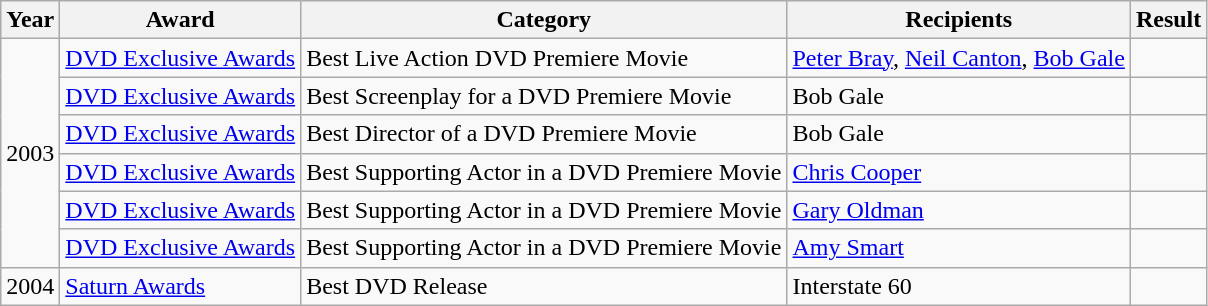<table class="wikitable">
<tr>
<th>Year</th>
<th>Award</th>
<th>Category</th>
<th>Recipients</th>
<th>Result</th>
</tr>
<tr>
<td rowspan="6">2003</td>
<td><a href='#'>DVD Exclusive Awards</a></td>
<td>Best Live Action DVD Premiere Movie</td>
<td><a href='#'>Peter Bray</a>, <a href='#'>Neil Canton</a>, <a href='#'>Bob Gale</a></td>
<td></td>
</tr>
<tr>
<td><a href='#'>DVD Exclusive Awards</a></td>
<td>Best Screenplay for a DVD Premiere Movie</td>
<td>Bob Gale</td>
<td></td>
</tr>
<tr>
<td><a href='#'>DVD Exclusive Awards</a></td>
<td>Best Director of a DVD Premiere Movie</td>
<td>Bob Gale</td>
<td></td>
</tr>
<tr>
<td><a href='#'>DVD Exclusive Awards</a></td>
<td>Best Supporting Actor in a DVD Premiere Movie</td>
<td><a href='#'>Chris Cooper</a></td>
<td></td>
</tr>
<tr>
<td><a href='#'>DVD Exclusive Awards</a></td>
<td>Best Supporting Actor in a DVD Premiere Movie</td>
<td><a href='#'>Gary Oldman</a></td>
<td></td>
</tr>
<tr>
<td><a href='#'>DVD Exclusive Awards</a></td>
<td>Best Supporting Actor in a DVD Premiere Movie</td>
<td><a href='#'>Amy Smart</a></td>
<td></td>
</tr>
<tr>
<td>2004</td>
<td><a href='#'>Saturn Awards</a></td>
<td>Best DVD Release</td>
<td>Interstate 60</td>
<td></td>
</tr>
</table>
